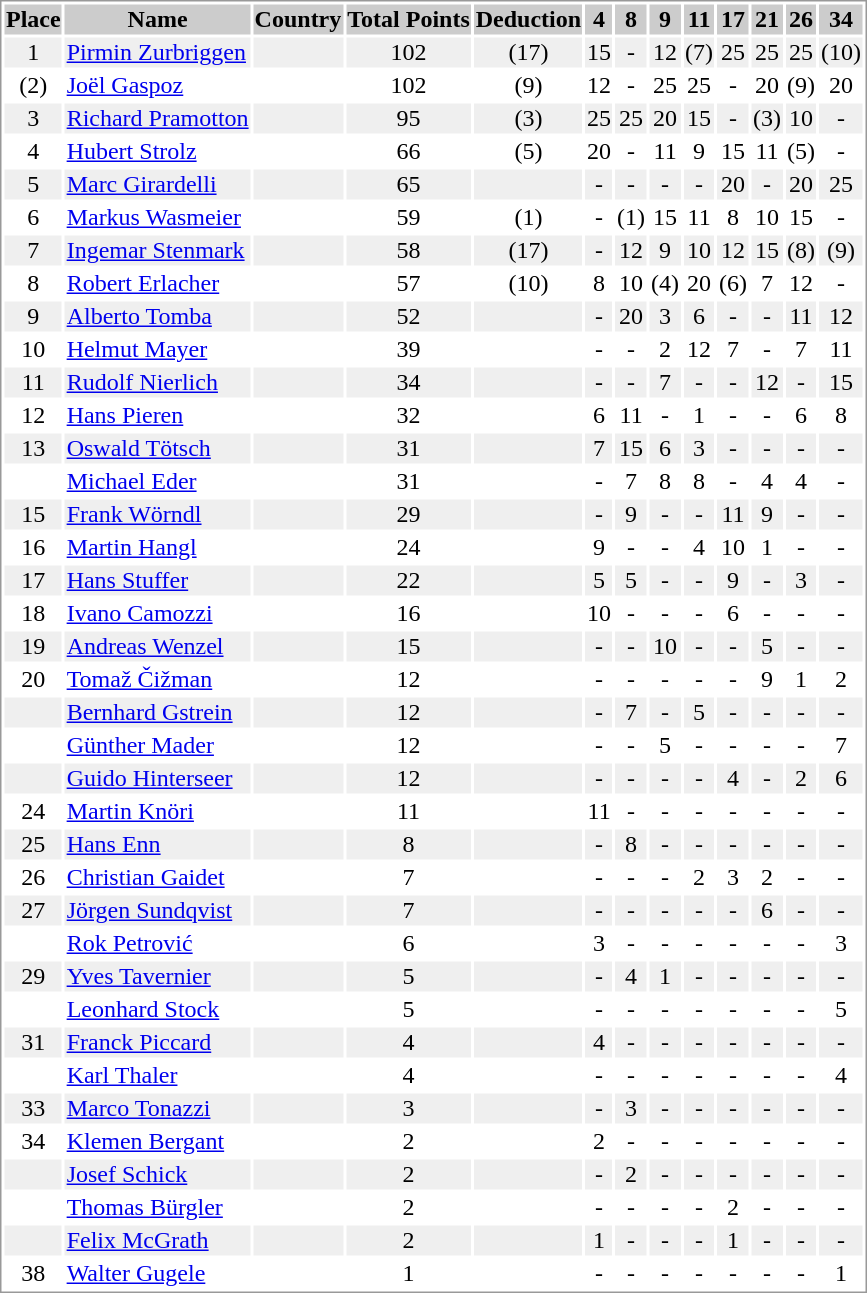<table border="0" style="border: 1px solid #999; background-color:#FFFFFF; text-align:center">
<tr align="center" bgcolor="#CCCCCC">
<th>Place</th>
<th>Name</th>
<th>Country</th>
<th>Total Points</th>
<th>Deduction</th>
<th>4</th>
<th>8</th>
<th>9</th>
<th>11</th>
<th>17</th>
<th>21</th>
<th>26</th>
<th>34</th>
</tr>
<tr bgcolor="#EFEFEF">
<td>1</td>
<td align="left"><a href='#'>Pirmin Zurbriggen</a></td>
<td align="left"></td>
<td>102</td>
<td>(17)</td>
<td>15</td>
<td>-</td>
<td>12</td>
<td>(7)</td>
<td>25</td>
<td>25</td>
<td>25</td>
<td>(10)</td>
</tr>
<tr>
<td>(2)</td>
<td align="left"><a href='#'>Joël Gaspoz</a></td>
<td align="left"></td>
<td>102</td>
<td>(9)</td>
<td>12</td>
<td>-</td>
<td>25</td>
<td>25</td>
<td>-</td>
<td>20</td>
<td>(9)</td>
<td>20</td>
</tr>
<tr bgcolor="#EFEFEF">
<td>3</td>
<td align="left"><a href='#'>Richard Pramotton</a></td>
<td align="left"></td>
<td>95</td>
<td>(3)</td>
<td>25</td>
<td>25</td>
<td>20</td>
<td>15</td>
<td>-</td>
<td>(3)</td>
<td>10</td>
<td>-</td>
</tr>
<tr>
<td>4</td>
<td align="left"><a href='#'>Hubert Strolz</a></td>
<td align="left"></td>
<td>66</td>
<td>(5)</td>
<td>20</td>
<td>-</td>
<td>11</td>
<td>9</td>
<td>15</td>
<td>11</td>
<td>(5)</td>
<td>-</td>
</tr>
<tr bgcolor="#EFEFEF">
<td>5</td>
<td align="left"><a href='#'>Marc Girardelli</a></td>
<td align="left"></td>
<td>65</td>
<td></td>
<td>-</td>
<td>-</td>
<td>-</td>
<td>-</td>
<td>20</td>
<td>-</td>
<td>20</td>
<td>25</td>
</tr>
<tr>
<td>6</td>
<td align="left"><a href='#'>Markus Wasmeier</a></td>
<td align="left"></td>
<td>59</td>
<td>(1)</td>
<td>-</td>
<td>(1)</td>
<td>15</td>
<td>11</td>
<td>8</td>
<td>10</td>
<td>15</td>
<td>-</td>
</tr>
<tr bgcolor="#EFEFEF">
<td>7</td>
<td align="left"><a href='#'>Ingemar Stenmark</a></td>
<td align="left"></td>
<td>58</td>
<td>(17)</td>
<td>-</td>
<td>12</td>
<td>9</td>
<td>10</td>
<td>12</td>
<td>15</td>
<td>(8)</td>
<td>(9)</td>
</tr>
<tr>
<td>8</td>
<td align="left"><a href='#'>Robert Erlacher</a></td>
<td align="left"></td>
<td>57</td>
<td>(10)</td>
<td>8</td>
<td>10</td>
<td>(4)</td>
<td>20</td>
<td>(6)</td>
<td>7</td>
<td>12</td>
<td>-</td>
</tr>
<tr bgcolor="#EFEFEF">
<td>9</td>
<td align="left"><a href='#'>Alberto Tomba</a></td>
<td align="left"></td>
<td>52</td>
<td></td>
<td>-</td>
<td>20</td>
<td>3</td>
<td>6</td>
<td>-</td>
<td>-</td>
<td>11</td>
<td>12</td>
</tr>
<tr>
<td>10</td>
<td align="left"><a href='#'>Helmut Mayer</a></td>
<td align="left"></td>
<td>39</td>
<td></td>
<td>-</td>
<td>-</td>
<td>2</td>
<td>12</td>
<td>7</td>
<td>-</td>
<td>7</td>
<td>11</td>
</tr>
<tr bgcolor="#EFEFEF">
<td>11</td>
<td align="left"><a href='#'>Rudolf Nierlich</a></td>
<td align="left"></td>
<td>34</td>
<td></td>
<td>-</td>
<td>-</td>
<td>7</td>
<td>-</td>
<td>-</td>
<td>12</td>
<td>-</td>
<td>15</td>
</tr>
<tr>
<td>12</td>
<td align="left"><a href='#'>Hans Pieren</a></td>
<td align="left"></td>
<td>32</td>
<td></td>
<td>6</td>
<td>11</td>
<td>-</td>
<td>1</td>
<td>-</td>
<td>-</td>
<td>6</td>
<td>8</td>
</tr>
<tr bgcolor="#EFEFEF">
<td>13</td>
<td align="left"><a href='#'>Oswald Tötsch</a></td>
<td align="left"></td>
<td>31</td>
<td></td>
<td>7</td>
<td>15</td>
<td>6</td>
<td>3</td>
<td>-</td>
<td>-</td>
<td>-</td>
<td>-</td>
</tr>
<tr>
<td></td>
<td align="left"><a href='#'>Michael Eder</a></td>
<td align="left"></td>
<td>31</td>
<td></td>
<td>-</td>
<td>7</td>
<td>8</td>
<td>8</td>
<td>-</td>
<td>4</td>
<td>4</td>
<td>-</td>
</tr>
<tr bgcolor="#EFEFEF">
<td>15</td>
<td align="left"><a href='#'>Frank Wörndl</a></td>
<td align="left"></td>
<td>29</td>
<td></td>
<td>-</td>
<td>9</td>
<td>-</td>
<td>-</td>
<td>11</td>
<td>9</td>
<td>-</td>
<td>-</td>
</tr>
<tr>
<td>16</td>
<td align="left"><a href='#'>Martin Hangl</a></td>
<td align="left"></td>
<td>24</td>
<td></td>
<td>9</td>
<td>-</td>
<td>-</td>
<td>4</td>
<td>10</td>
<td>1</td>
<td>-</td>
<td>-</td>
</tr>
<tr bgcolor="#EFEFEF">
<td>17</td>
<td align="left"><a href='#'>Hans Stuffer</a></td>
<td align="left"></td>
<td>22</td>
<td></td>
<td>5</td>
<td>5</td>
<td>-</td>
<td>-</td>
<td>9</td>
<td>-</td>
<td>3</td>
<td>-</td>
</tr>
<tr>
<td>18</td>
<td align="left"><a href='#'>Ivano Camozzi</a></td>
<td align="left"></td>
<td>16</td>
<td></td>
<td>10</td>
<td>-</td>
<td>-</td>
<td>-</td>
<td>6</td>
<td>-</td>
<td>-</td>
<td>-</td>
</tr>
<tr bgcolor="#EFEFEF">
<td>19</td>
<td align="left"><a href='#'>Andreas Wenzel</a></td>
<td align="left"></td>
<td>15</td>
<td></td>
<td>-</td>
<td>-</td>
<td>10</td>
<td>-</td>
<td>-</td>
<td>5</td>
<td>-</td>
<td>-</td>
</tr>
<tr>
<td>20</td>
<td align="left"><a href='#'>Tomaž Čižman</a></td>
<td align="left"></td>
<td>12</td>
<td></td>
<td>-</td>
<td>-</td>
<td>-</td>
<td>-</td>
<td>-</td>
<td>9</td>
<td>1</td>
<td>2</td>
</tr>
<tr bgcolor="#EFEFEF">
<td></td>
<td align="left"><a href='#'>Bernhard Gstrein</a></td>
<td align="left"></td>
<td>12</td>
<td></td>
<td>-</td>
<td>7</td>
<td>-</td>
<td>5</td>
<td>-</td>
<td>-</td>
<td>-</td>
<td>-</td>
</tr>
<tr>
<td></td>
<td align="left"><a href='#'>Günther Mader</a></td>
<td align="left"></td>
<td>12</td>
<td></td>
<td>-</td>
<td>-</td>
<td>5</td>
<td>-</td>
<td>-</td>
<td>-</td>
<td>-</td>
<td>7</td>
</tr>
<tr bgcolor="#EFEFEF">
<td></td>
<td align="left"><a href='#'>Guido Hinterseer</a></td>
<td align="left"></td>
<td>12</td>
<td></td>
<td>-</td>
<td>-</td>
<td>-</td>
<td>-</td>
<td>4</td>
<td>-</td>
<td>2</td>
<td>6</td>
</tr>
<tr>
<td>24</td>
<td align="left"><a href='#'>Martin Knöri</a></td>
<td align="left"></td>
<td>11</td>
<td></td>
<td>11</td>
<td>-</td>
<td>-</td>
<td>-</td>
<td>-</td>
<td>-</td>
<td>-</td>
<td>-</td>
</tr>
<tr bgcolor="#EFEFEF">
<td>25</td>
<td align="left"><a href='#'>Hans Enn</a></td>
<td align="left"></td>
<td>8</td>
<td></td>
<td>-</td>
<td>8</td>
<td>-</td>
<td>-</td>
<td>-</td>
<td>-</td>
<td>-</td>
<td>-</td>
</tr>
<tr>
<td>26</td>
<td align="left"><a href='#'>Christian Gaidet</a></td>
<td align="left"></td>
<td>7</td>
<td></td>
<td>-</td>
<td>-</td>
<td>-</td>
<td>2</td>
<td>3</td>
<td>2</td>
<td>-</td>
<td>-</td>
</tr>
<tr bgcolor="#EFEFEF">
<td>27</td>
<td align="left"><a href='#'>Jörgen Sundqvist</a></td>
<td align="left"></td>
<td>7</td>
<td></td>
<td>-</td>
<td>-</td>
<td>-</td>
<td>-</td>
<td>-</td>
<td>6</td>
<td>-</td>
<td>-</td>
</tr>
<tr>
<td></td>
<td align="left"><a href='#'>Rok Petrović</a></td>
<td align="left"></td>
<td>6</td>
<td></td>
<td>3</td>
<td>-</td>
<td>-</td>
<td>-</td>
<td>-</td>
<td>-</td>
<td>-</td>
<td>3</td>
</tr>
<tr bgcolor="#EFEFEF">
<td>29</td>
<td align="left"><a href='#'>Yves Tavernier</a></td>
<td align="left"></td>
<td>5</td>
<td></td>
<td>-</td>
<td>4</td>
<td>1</td>
<td>-</td>
<td>-</td>
<td>-</td>
<td>-</td>
<td>-</td>
</tr>
<tr>
<td></td>
<td align="left"><a href='#'>Leonhard Stock</a></td>
<td align="left"></td>
<td>5</td>
<td></td>
<td>-</td>
<td>-</td>
<td>-</td>
<td>-</td>
<td>-</td>
<td>-</td>
<td>-</td>
<td>5</td>
</tr>
<tr bgcolor="#EFEFEF">
<td>31</td>
<td align="left"><a href='#'>Franck Piccard</a></td>
<td align="left"></td>
<td>4</td>
<td></td>
<td>4</td>
<td>-</td>
<td>-</td>
<td>-</td>
<td>-</td>
<td>-</td>
<td>-</td>
<td>-</td>
</tr>
<tr>
<td></td>
<td align="left"><a href='#'>Karl Thaler</a></td>
<td align="left"></td>
<td>4</td>
<td></td>
<td>-</td>
<td>-</td>
<td>-</td>
<td>-</td>
<td>-</td>
<td>-</td>
<td>-</td>
<td>4</td>
</tr>
<tr bgcolor="#EFEFEF">
<td>33</td>
<td align="left"><a href='#'>Marco Tonazzi</a></td>
<td align="left"></td>
<td>3</td>
<td></td>
<td>-</td>
<td>3</td>
<td>-</td>
<td>-</td>
<td>-</td>
<td>-</td>
<td>-</td>
<td>-</td>
</tr>
<tr>
<td>34</td>
<td align="left"><a href='#'>Klemen Bergant</a></td>
<td align="left"></td>
<td>2</td>
<td></td>
<td>2</td>
<td>-</td>
<td>-</td>
<td>-</td>
<td>-</td>
<td>-</td>
<td>-</td>
<td>-</td>
</tr>
<tr bgcolor="#EFEFEF">
<td></td>
<td align="left"><a href='#'>Josef Schick</a></td>
<td align="left"></td>
<td>2</td>
<td></td>
<td>-</td>
<td>2</td>
<td>-</td>
<td>-</td>
<td>-</td>
<td>-</td>
<td>-</td>
<td>-</td>
</tr>
<tr>
<td></td>
<td align="left"><a href='#'>Thomas Bürgler</a></td>
<td align="left"></td>
<td>2</td>
<td></td>
<td>-</td>
<td>-</td>
<td>-</td>
<td>-</td>
<td>2</td>
<td>-</td>
<td>-</td>
<td>-</td>
</tr>
<tr bgcolor="#EFEFEF">
<td></td>
<td align="left"><a href='#'>Felix McGrath</a></td>
<td align="left"></td>
<td>2</td>
<td></td>
<td>1</td>
<td>-</td>
<td>-</td>
<td>-</td>
<td>1</td>
<td>-</td>
<td>-</td>
<td>-</td>
</tr>
<tr>
<td>38</td>
<td align="left"><a href='#'>Walter Gugele</a></td>
<td align="left"></td>
<td>1</td>
<td></td>
<td>-</td>
<td>-</td>
<td>-</td>
<td>-</td>
<td>-</td>
<td>-</td>
<td>-</td>
<td>1</td>
</tr>
</table>
